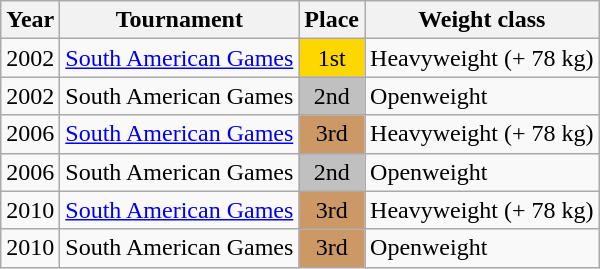<table class=wikitable>
<tr>
<th>Year</th>
<th>Tournament</th>
<th>Place</th>
<th>Weight class</th>
</tr>
<tr>
<td>2002</td>
<td><a href='#'>South American Games</a></td>
<td bgcolor="gold" align="center">1st</td>
<td>Heavyweight (+ 78 kg)</td>
</tr>
<tr>
<td>2002</td>
<td>South American Games</td>
<td bgcolor="silver" align="center">2nd</td>
<td>Openweight</td>
</tr>
<tr>
<td>2006</td>
<td><a href='#'>South American Games</a></td>
<td bgcolor="cc9966" align="center">3rd</td>
<td>Heavyweight (+ 78 kg)</td>
</tr>
<tr>
<td>2006</td>
<td>South American Games</td>
<td bgcolor="silver" align="center">2nd</td>
<td>Openweight</td>
</tr>
<tr>
<td>2010</td>
<td><a href='#'>South American Games</a></td>
<td bgcolor="cc9966" align="center">3rd</td>
<td>Heavyweight (+ 78 kg)</td>
</tr>
<tr>
<td>2010</td>
<td>South American Games</td>
<td bgcolor="cc9966" align="center">3rd</td>
<td>Openweight</td>
</tr>
</table>
